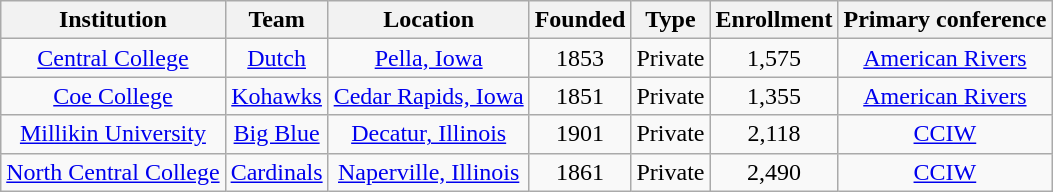<table class="sortable wikitable" style="text-align:center;">
<tr>
<th>Institution</th>
<th>Team</th>
<th>Location</th>
<th>Founded</th>
<th>Type</th>
<th>Enrollment</th>
<th>Primary conference</th>
</tr>
<tr>
<td><a href='#'>Central College</a></td>
<td><a href='#'>Dutch</a></td>
<td><a href='#'>Pella, Iowa</a></td>
<td>1853</td>
<td>Private</td>
<td>1,575</td>
<td><a href='#'>American Rivers</a></td>
</tr>
<tr>
<td><a href='#'>Coe College</a></td>
<td><a href='#'>Kohawks</a></td>
<td><a href='#'>Cedar Rapids, Iowa</a></td>
<td>1851</td>
<td>Private</td>
<td>1,355</td>
<td><a href='#'>American Rivers</a></td>
</tr>
<tr>
<td><a href='#'>Millikin University</a></td>
<td><a href='#'>Big Blue</a></td>
<td><a href='#'>Decatur, Illinois</a></td>
<td>1901</td>
<td>Private</td>
<td>2,118</td>
<td><a href='#'>CCIW</a></td>
</tr>
<tr>
<td><a href='#'>North Central College</a></td>
<td><a href='#'>Cardinals</a></td>
<td><a href='#'>Naperville, Illinois</a></td>
<td>1861</td>
<td>Private</td>
<td>2,490</td>
<td><a href='#'>CCIW</a></td>
</tr>
</table>
